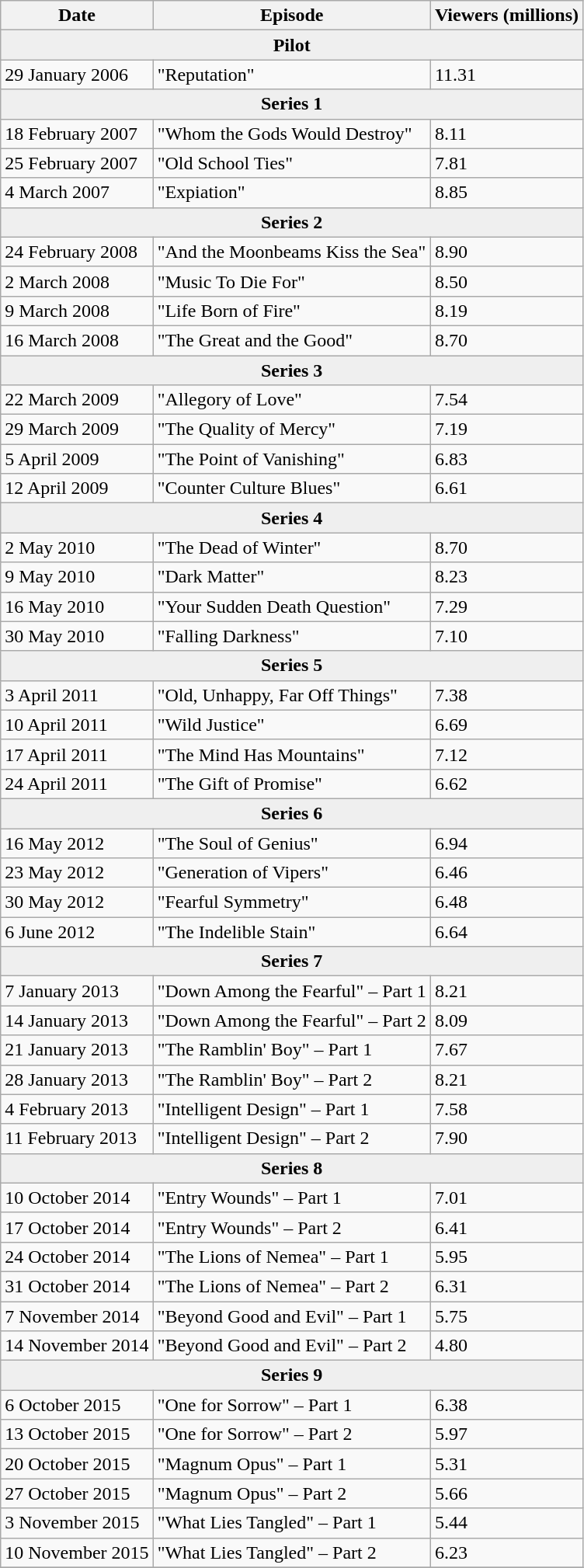<table class="wikitable">
<tr>
<th>Date</th>
<th>Episode</th>
<th>Viewers (millions)</th>
</tr>
<tr align=center>
<th colspan="3" style="background:#efefef;">Pilot</th>
</tr>
<tr>
<td>29 January 2006</td>
<td>"Reputation"</td>
<td>11.31</td>
</tr>
<tr align=center>
<th colspan="3" style="background:#efefef;">Series 1</th>
</tr>
<tr>
<td>18 February 2007</td>
<td>"Whom the Gods Would Destroy"</td>
<td>8.11</td>
</tr>
<tr>
<td>25 February 2007</td>
<td>"Old School Ties"</td>
<td>7.81</td>
</tr>
<tr>
<td>4 March 2007</td>
<td>"Expiation"</td>
<td>8.85</td>
</tr>
<tr align=center>
<th colspan="3" style="background:#efefef;">Series 2</th>
</tr>
<tr>
<td>24 February 2008</td>
<td>"And the Moonbeams Kiss the Sea"</td>
<td>8.90</td>
</tr>
<tr>
<td>2 March 2008</td>
<td>"Music To Die For"</td>
<td>8.50</td>
</tr>
<tr>
<td>9 March 2008</td>
<td>"Life Born of Fire"</td>
<td>8.19</td>
</tr>
<tr>
<td>16 March 2008</td>
<td>"The Great and the Good"</td>
<td>8.70</td>
</tr>
<tr align=center>
<th colspan="3" style="background:#efefef;">Series 3</th>
</tr>
<tr>
<td>22 March 2009</td>
<td>"Allegory of Love"</td>
<td>7.54</td>
</tr>
<tr>
<td>29 March 2009</td>
<td>"The Quality of Mercy"</td>
<td>7.19</td>
</tr>
<tr>
<td>5 April 2009</td>
<td>"The Point of Vanishing"</td>
<td>6.83</td>
</tr>
<tr>
<td>12 April 2009</td>
<td>"Counter Culture Blues"</td>
<td>6.61</td>
</tr>
<tr align=center>
<th colspan="3" style="background:#efefef;">Series 4</th>
</tr>
<tr>
<td>2 May 2010</td>
<td>"The Dead of Winter"</td>
<td>8.70</td>
</tr>
<tr>
<td>9 May 2010</td>
<td>"Dark Matter"</td>
<td>8.23</td>
</tr>
<tr>
<td>16 May 2010</td>
<td>"Your Sudden Death Question"</td>
<td>7.29</td>
</tr>
<tr>
<td>30 May 2010</td>
<td>"Falling Darkness"</td>
<td>7.10</td>
</tr>
<tr align=center>
<th colspan="3" style="background:#efefef;">Series 5</th>
</tr>
<tr>
<td>3 April 2011</td>
<td>"Old, Unhappy, Far Off Things"</td>
<td>7.38</td>
</tr>
<tr>
<td>10 April 2011</td>
<td>"Wild Justice"</td>
<td>6.69</td>
</tr>
<tr>
<td>17 April 2011</td>
<td>"The Mind Has Mountains"</td>
<td>7.12</td>
</tr>
<tr>
<td>24 April 2011</td>
<td>"The Gift of Promise"</td>
<td>6.62</td>
</tr>
<tr align=center>
<th colspan="3" style="background:#efefef;">Series 6</th>
</tr>
<tr>
<td>16 May 2012</td>
<td>"The Soul of Genius"</td>
<td>6.94</td>
</tr>
<tr>
<td>23 May 2012</td>
<td>"Generation of Vipers"</td>
<td>6.46</td>
</tr>
<tr>
<td>30 May 2012</td>
<td>"Fearful Symmetry"</td>
<td>6.48</td>
</tr>
<tr>
<td>6 June 2012</td>
<td>"The Indelible Stain"</td>
<td>6.64</td>
</tr>
<tr align=center>
<th colspan="3" style="background:#efefef;">Series 7</th>
</tr>
<tr>
<td>7 January 2013</td>
<td>"Down Among the Fearful" – Part 1</td>
<td>8.21</td>
</tr>
<tr>
<td>14 January 2013</td>
<td>"Down Among the Fearful" – Part 2</td>
<td>8.09</td>
</tr>
<tr>
<td>21 January 2013</td>
<td>"The Ramblin' Boy" – Part 1</td>
<td>7.67</td>
</tr>
<tr>
<td>28 January 2013</td>
<td>"The Ramblin' Boy" – Part 2</td>
<td>8.21</td>
</tr>
<tr>
<td>4 February 2013</td>
<td>"Intelligent Design" – Part 1</td>
<td>7.58</td>
</tr>
<tr>
<td>11 February 2013</td>
<td>"Intelligent Design" – Part 2</td>
<td>7.90</td>
</tr>
<tr align=center>
<th colspan="3" style="background:#efefef;">Series 8</th>
</tr>
<tr>
<td>10 October 2014</td>
<td>"Entry Wounds" – Part 1</td>
<td>7.01</td>
</tr>
<tr>
<td>17 October 2014</td>
<td>"Entry Wounds" – Part 2</td>
<td>6.41</td>
</tr>
<tr>
<td>24 October 2014</td>
<td>"The Lions of Nemea" – Part 1</td>
<td>5.95</td>
</tr>
<tr>
<td>31 October 2014</td>
<td>"The Lions of Nemea" – Part 2</td>
<td>6.31</td>
</tr>
<tr>
<td>7 November 2014</td>
<td>"Beyond Good and Evil" – Part 1</td>
<td>5.75</td>
</tr>
<tr>
<td>14 November 2014</td>
<td>"Beyond Good and Evil" – Part 2</td>
<td>4.80</td>
</tr>
<tr align=center>
<th colspan="3" style="background:#efefef;">Series 9</th>
</tr>
<tr>
<td>6 October 2015</td>
<td>"One for Sorrow" – Part 1</td>
<td>6.38</td>
</tr>
<tr>
<td>13 October 2015</td>
<td>"One for Sorrow" – Part 2</td>
<td>5.97</td>
</tr>
<tr>
<td>20 October 2015</td>
<td>"Magnum Opus" – Part 1</td>
<td>5.31</td>
</tr>
<tr>
<td>27 October 2015</td>
<td>"Magnum Opus" – Part 2</td>
<td>5.66</td>
</tr>
<tr>
<td>3 November 2015</td>
<td>"What Lies Tangled" – Part 1</td>
<td>5.44</td>
</tr>
<tr>
<td>10 November 2015</td>
<td>"What Lies Tangled" – Part 2</td>
<td>6.23</td>
</tr>
<tr>
</tr>
</table>
